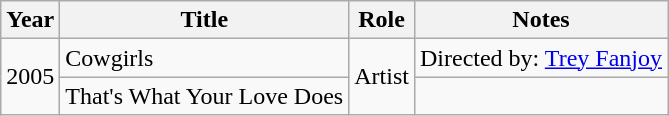<table class="wikitable">
<tr>
<th>Year</th>
<th>Title</th>
<th>Role</th>
<th>Notes</th>
</tr>
<tr>
<td rowspan="2">2005</td>
<td>Cowgirls</td>
<td rowspan="2">Artist</td>
<td>Directed by: <a href='#'>Trey Fanjoy</a></td>
</tr>
<tr>
<td>That's What Your Love Does</td>
<td></td>
</tr>
</table>
